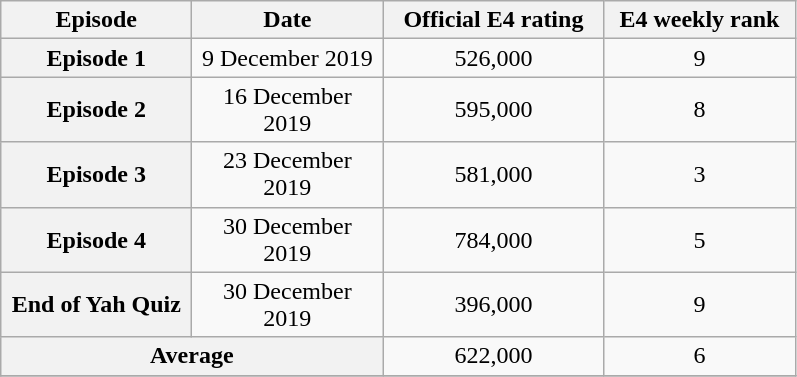<table class="wikitable sortable" style="text-align:center">
<tr>
<th scope="col" style="width:120px;">Episode</th>
<th scope="col" style="width:120px;">Date</th>
<th scope="col" style="width:140px;">Official E4 rating</th>
<th scope="col" style="width:120px;">E4 weekly rank</th>
</tr>
<tr>
<th scope="row">Episode 1</th>
<td>9 December 2019</td>
<td>526,000</td>
<td>9</td>
</tr>
<tr>
<th scope="row">Episode 2</th>
<td>16 December 2019</td>
<td>595,000</td>
<td>8</td>
</tr>
<tr>
<th scope="row">Episode 3</th>
<td>23 December 2019</td>
<td>581,000</td>
<td>3</td>
</tr>
<tr>
<th scope="row">Episode 4</th>
<td>30 December 2019</td>
<td>784,000</td>
<td>5</td>
</tr>
<tr>
<th scope="row">End of Yah Quiz</th>
<td>30 December 2019</td>
<td>396,000</td>
<td>9</td>
</tr>
<tr>
<th scope="row" colspan="2">Average</th>
<td>622,000</td>
<td>6</td>
</tr>
<tr>
</tr>
</table>
